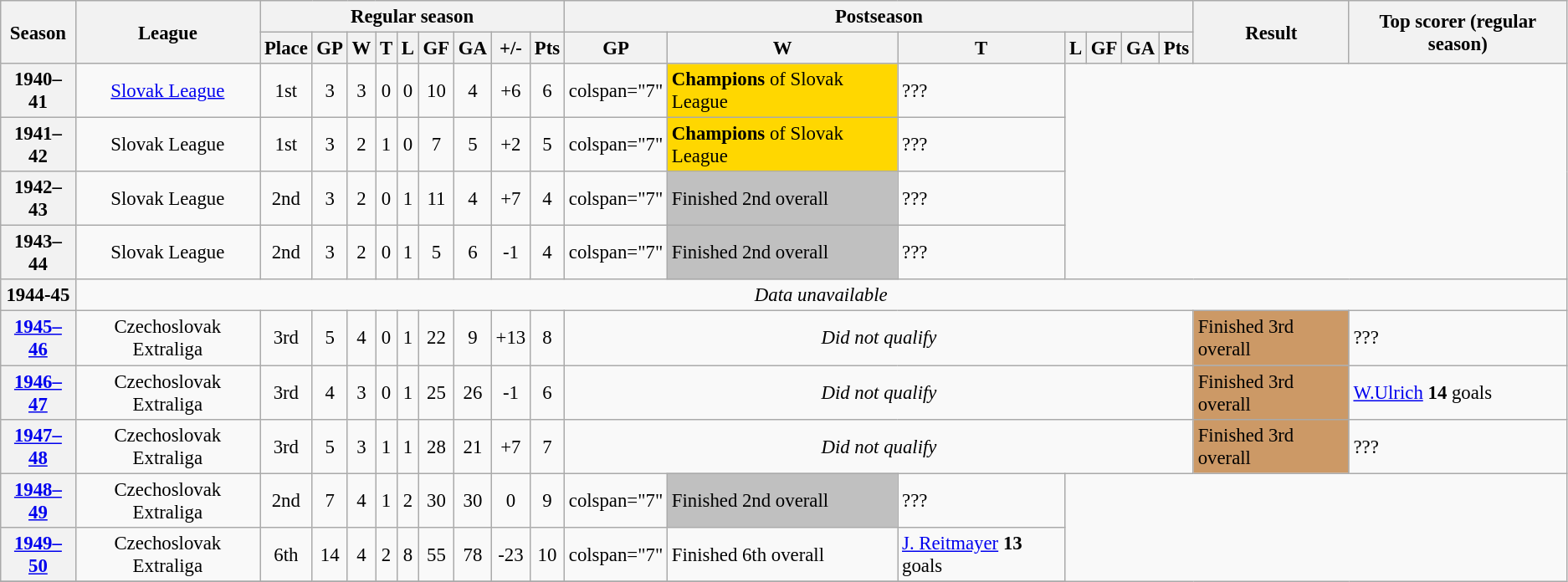<table class="wikitable collapsible" style="text-align: center; font-size: 95%">
<tr>
<th rowspan="2">Season</th>
<th rowspan="2">League</th>
<th colspan="9">Regular season</th>
<th colspan="7">Postseason</th>
<th rowspan="2">Result</th>
<th rowspan="2">Top scorer (regular season)</th>
</tr>
<tr>
<th>Place</th>
<th>GP</th>
<th>W</th>
<th>T</th>
<th>L</th>
<th>GF</th>
<th>GA</th>
<th>+/-</th>
<th>Pts</th>
<th>GP</th>
<th>W</th>
<th>T</th>
<th>L</th>
<th>GF</th>
<th>GA</th>
<th>Pts</th>
</tr>
<tr>
<th>1940–41</th>
<td><a href='#'>Slovak League</a></td>
<td>1st</td>
<td>3</td>
<td>3</td>
<td>0</td>
<td>0</td>
<td>10</td>
<td>4</td>
<td>+6</td>
<td>6</td>
<td>colspan="7" </td>
<td align=left bgcolor="gold"><strong>Champions</strong> of Slovak League</td>
<td align=left>???</td>
</tr>
<tr>
<th>1941–42</th>
<td>Slovak League</td>
<td>1st</td>
<td>3</td>
<td>2</td>
<td>1</td>
<td>0</td>
<td>7</td>
<td>5</td>
<td>+2</td>
<td>5</td>
<td>colspan="7" </td>
<td align=left bgcolor="gold"><strong>Champions</strong> of Slovak League</td>
<td align=left>???</td>
</tr>
<tr>
<th>1942–43</th>
<td>Slovak League</td>
<td>2nd</td>
<td>3</td>
<td>2</td>
<td>0</td>
<td>1</td>
<td>11</td>
<td>4</td>
<td>+7</td>
<td>4</td>
<td>colspan="7" </td>
<td align=left bgcolor="silver">Finished 2nd overall</td>
<td align=left>???</td>
</tr>
<tr>
<th>1943–44</th>
<td>Slovak League</td>
<td>2nd</td>
<td>3</td>
<td>2</td>
<td>0</td>
<td>1</td>
<td>5</td>
<td>6</td>
<td>-1</td>
<td>4</td>
<td>colspan="7" </td>
<td align=left bgcolor="silver">Finished 2nd overall</td>
<td align=left>???</td>
</tr>
<tr>
<th>1944-45</th>
<td colspan="19"><em>Data unavailable</em></td>
</tr>
<tr>
<th><a href='#'>1945–46</a></th>
<td>Czechoslovak Extraliga</td>
<td>3rd</td>
<td>5</td>
<td>4</td>
<td>0</td>
<td>1</td>
<td>22</td>
<td>9</td>
<td>+13</td>
<td>8</td>
<td colspan="7"><em>Did not qualify</em></td>
<td align=left bgcolor="cc9966">Finished 3rd overall</td>
<td align=left>???</td>
</tr>
<tr>
<th><a href='#'>1946–47</a></th>
<td>Czechoslovak Extraliga</td>
<td>3rd</td>
<td>4</td>
<td>3</td>
<td>0</td>
<td>1</td>
<td>25</td>
<td>26</td>
<td>-1</td>
<td>6</td>
<td colspan="7"><em>Did not qualify</em></td>
<td align=left bgcolor="cc9966">Finished 3rd overall</td>
<td align=left> <a href='#'>W.Ulrich</a> <strong>14</strong> goals</td>
</tr>
<tr>
<th><a href='#'>1947–48</a></th>
<td>Czechoslovak Extraliga</td>
<td>3rd</td>
<td>5</td>
<td>3</td>
<td>1</td>
<td>1</td>
<td>28</td>
<td>21</td>
<td>+7</td>
<td>7</td>
<td colspan="7"><em>Did not qualify</em></td>
<td align=left bgcolor="cc9966">Finished 3rd overall</td>
<td align=left>???</td>
</tr>
<tr>
<th><a href='#'>1948–49</a></th>
<td>Czechoslovak Extraliga</td>
<td>2nd</td>
<td>7</td>
<td>4</td>
<td>1</td>
<td>2</td>
<td>30</td>
<td>30</td>
<td>0</td>
<td>9</td>
<td>colspan="7" </td>
<td align=left bgcolor="silver">Finished 2nd overall</td>
<td align=left>???</td>
</tr>
<tr>
<th><a href='#'>1949–50</a></th>
<td>Czechoslovak Extraliga</td>
<td>6th</td>
<td>14</td>
<td>4</td>
<td>2</td>
<td>8</td>
<td>55</td>
<td>78</td>
<td>-23</td>
<td>10</td>
<td>colspan="7" </td>
<td align=left>Finished 6th overall</td>
<td align=left> <a href='#'>J. Reitmayer</a> <strong>13</strong> goals</td>
</tr>
<tr>
</tr>
</table>
